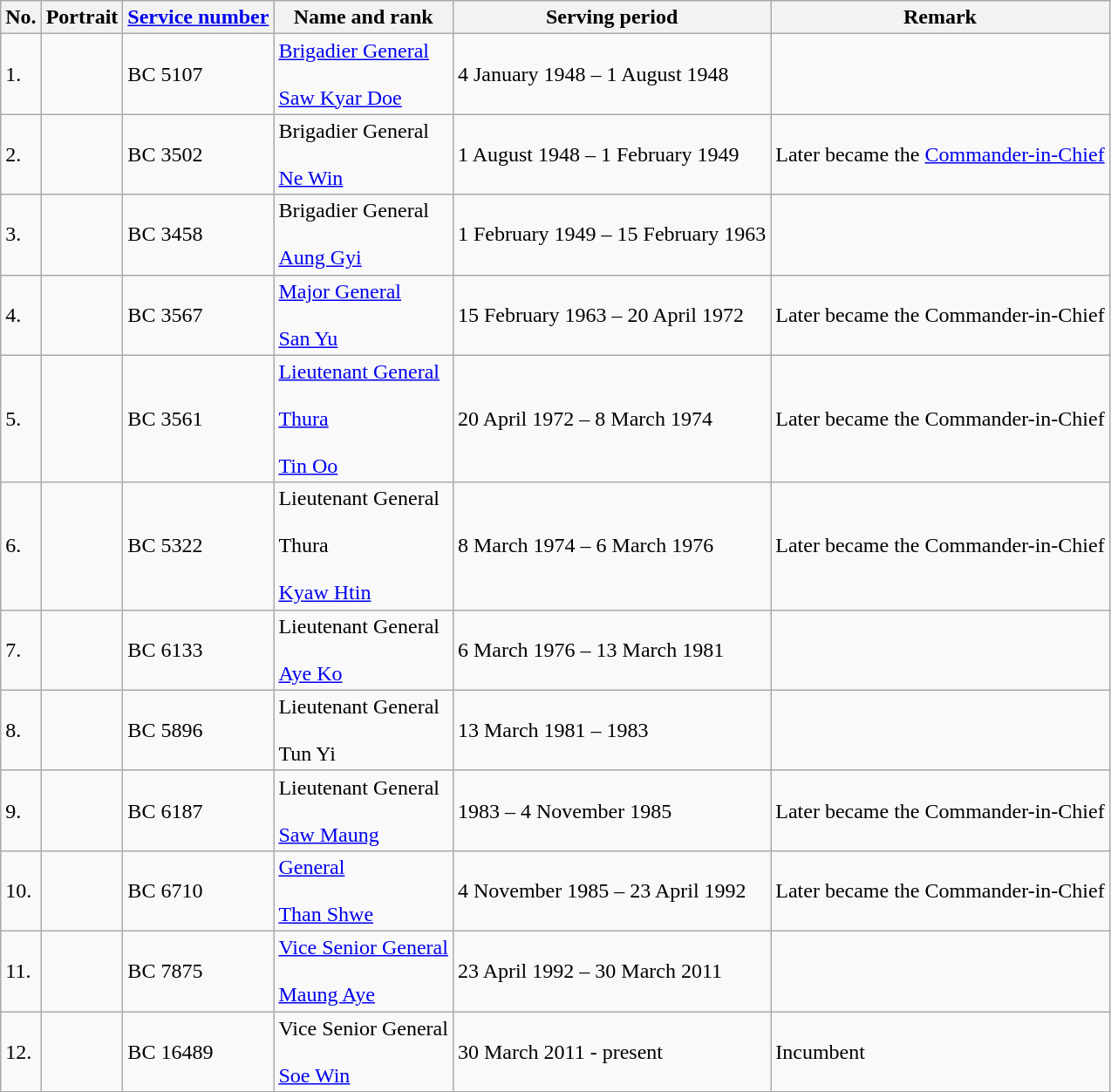<table class="wikitable">
<tr>
<th>No.</th>
<th>Portrait</th>
<th><a href='#'>Service number</a></th>
<th style="text-align: center">Name and rank</th>
<th style="text-align: center">Serving period</th>
<th style="text-align: center">Remark</th>
</tr>
<tr>
<td>1.</td>
<td></td>
<td>BC 5107</td>
<td><a href='#'>Brigadier General</a> <br> <br><a href='#'>Saw Kyar Doe</a></td>
<td>4 January 1948 – 1 August 1948</td>
<td></td>
</tr>
<tr>
<td>2.</td>
<td></td>
<td>BC 3502</td>
<td>Brigadier General <br> <br><a href='#'>Ne Win</a></td>
<td>1 August 1948 – 1 February 1949</td>
<td>Later became the <a href='#'>Commander-in-Chief</a></td>
</tr>
<tr>
<td>3.</td>
<td></td>
<td>BC 3458</td>
<td>Brigadier General <br> <br><a href='#'>Aung Gyi</a></td>
<td>1 February 1949 – 15 February 1963</td>
<td></td>
</tr>
<tr>
<td>4.</td>
<td></td>
<td>BC 3567</td>
<td><a href='#'>Major General</a> <br> <br><a href='#'>San Yu</a></td>
<td>15 February 1963 – 20 April 1972</td>
<td>Later became the Commander-in-Chief</td>
</tr>
<tr>
<td>5.</td>
<td></td>
<td>BC 3561</td>
<td><a href='#'>Lieutenant General</a> <br> <br><a href='#'>Thura</a> <br> <br><a href='#'>Tin Oo</a></td>
<td>20 April 1972 – 8 March 1974</td>
<td>Later became the Commander-in-Chief</td>
</tr>
<tr>
<td>6.</td>
<td></td>
<td>BC 5322</td>
<td>Lieutenant General <br> <br>Thura <br> <br><a href='#'>Kyaw Htin</a></td>
<td>8 March 1974 – 6 March 1976</td>
<td>Later became the Commander-in-Chief</td>
</tr>
<tr>
<td>7.</td>
<td></td>
<td>BC 6133</td>
<td>Lieutenant General <br> <br><a href='#'>Aye Ko</a></td>
<td>6 March 1976 – 13 March 1981</td>
<td></td>
</tr>
<tr>
<td>8.</td>
<td></td>
<td>BC 5896</td>
<td>Lieutenant General<br> <br>Tun Yi</td>
<td>13 March 1981 – 1983</td>
<td></td>
</tr>
<tr>
<td>9.</td>
<td></td>
<td>BC 6187</td>
<td>Lieutenant General<br> <br><a href='#'>Saw Maung</a></td>
<td>1983 – 4 November 1985</td>
<td>Later became the Commander-in-Chief</td>
</tr>
<tr>
<td>10.</td>
<td></td>
<td>BC 6710</td>
<td><a href='#'>General</a> <br> <br><a href='#'>Than Shwe</a></td>
<td>4 November 1985 – 23 April 1992</td>
<td>Later became the Commander-in-Chief</td>
</tr>
<tr>
<td>11.</td>
<td></td>
<td>BC 7875</td>
<td><a href='#'>Vice Senior General</a> <br> <br><a href='#'>Maung Aye</a></td>
<td>23 April 1992 – 30 March 2011</td>
<td></td>
</tr>
<tr>
<td>12.</td>
<td></td>
<td>BC 16489</td>
<td>Vice Senior General <br> <br><a href='#'>Soe Win</a></td>
<td>30 March 2011 - present</td>
<td>Incumbent</td>
</tr>
<tr>
</tr>
</table>
